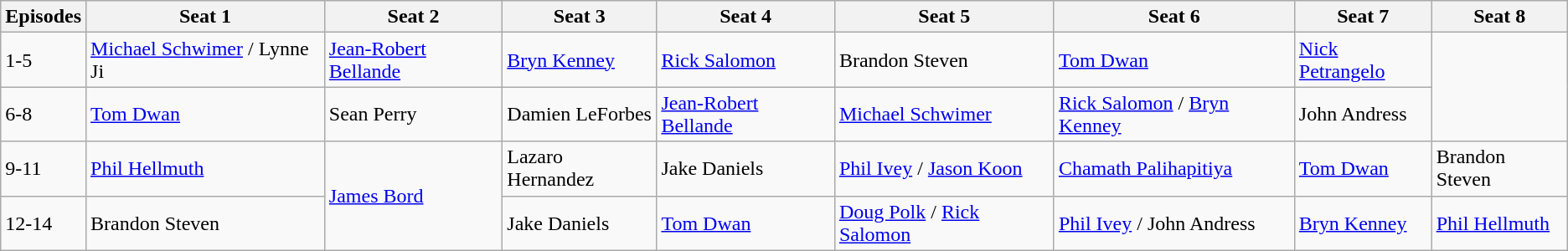<table class="wikitable">
<tr>
<th>Episodes</th>
<th>Seat 1</th>
<th>Seat 2</th>
<th>Seat 3</th>
<th>Seat 4</th>
<th>Seat 5</th>
<th>Seat 6</th>
<th>Seat 7</th>
<th>Seat 8</th>
</tr>
<tr>
<td>1-5</td>
<td><a href='#'>Michael Schwimer</a> / Lynne Ji</td>
<td><a href='#'>Jean-Robert Bellande</a></td>
<td><a href='#'>Bryn Kenney</a></td>
<td><a href='#'>Rick Salomon</a></td>
<td>Brandon Steven</td>
<td><a href='#'>Tom Dwan</a></td>
<td><a href='#'>Nick Petrangelo</a></td>
<td rowspan="2"></td>
</tr>
<tr>
<td>6-8</td>
<td><a href='#'>Tom Dwan</a></td>
<td>Sean Perry</td>
<td>Damien LeForbes</td>
<td><a href='#'>Jean-Robert Bellande</a></td>
<td><a href='#'>Michael Schwimer</a></td>
<td><a href='#'>Rick Salomon</a> / <a href='#'>Bryn Kenney</a></td>
<td>John Andress</td>
</tr>
<tr>
<td>9-11</td>
<td><a href='#'>Phil Hellmuth</a></td>
<td rowspan="2"><a href='#'>James Bord</a></td>
<td>Lazaro Hernandez</td>
<td>Jake Daniels</td>
<td><a href='#'>Phil Ivey</a> / <a href='#'>Jason Koon</a></td>
<td><a href='#'>Chamath Palihapitiya</a></td>
<td><a href='#'>Tom Dwan</a></td>
<td>Brandon Steven</td>
</tr>
<tr>
<td>12-14</td>
<td>Brandon Steven</td>
<td>Jake Daniels</td>
<td><a href='#'>Tom Dwan</a></td>
<td><a href='#'>Doug Polk</a> / <a href='#'>Rick Salomon</a></td>
<td><a href='#'>Phil Ivey</a> / John Andress</td>
<td><a href='#'>Bryn Kenney</a></td>
<td><a href='#'>Phil Hellmuth</a></td>
</tr>
</table>
